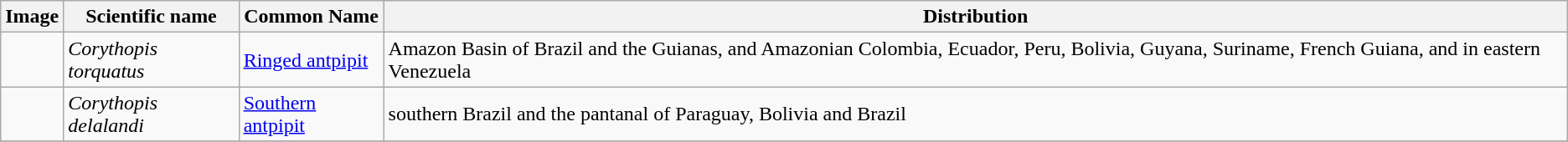<table class="wikitable">
<tr>
<th>Image</th>
<th>Scientific name</th>
<th>Common Name</th>
<th>Distribution</th>
</tr>
<tr>
<td></td>
<td><em>Corythopis torquatus</em></td>
<td><a href='#'>Ringed antpipit</a></td>
<td>Amazon Basin of Brazil and the Guianas, and Amazonian Colombia, Ecuador, Peru, Bolivia, Guyana, Suriname, French Guiana, and in eastern Venezuela</td>
</tr>
<tr>
<td></td>
<td><em>Corythopis delalandi</em></td>
<td><a href='#'>Southern antpipit</a></td>
<td>southern Brazil and the pantanal of Paraguay, Bolivia and Brazil</td>
</tr>
<tr>
</tr>
</table>
